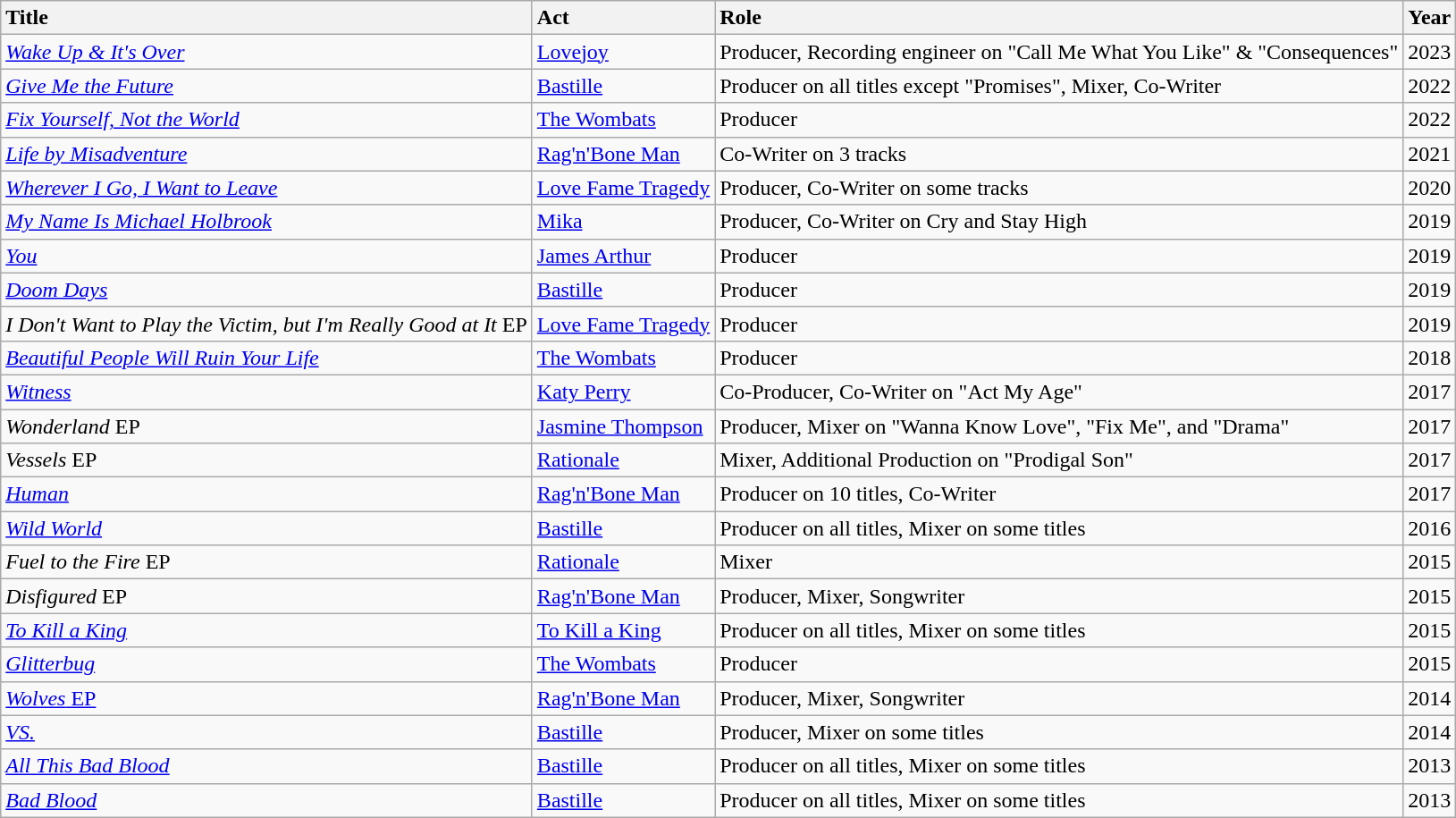<table class="wikitable">
<tr>
<th ! style="text-align:left">Title</th>
<th style="text-align:left">Act</th>
<th style="text-align:left">Role</th>
<th style="text-align:left">Year</th>
</tr>
<tr>
<td><em><a href='#'>Wake Up & It's Over</a></em></td>
<td><a href='#'>Lovejoy</a></td>
<td>Producer, Recording engineer on "Call Me What You Like" & "Consequences"</td>
<td>2023</td>
</tr>
<tr>
<td><em><a href='#'>Give Me the Future</a></em></td>
<td><a href='#'>Bastille</a></td>
<td>Producer on all titles except "Promises", Mixer, Co-Writer</td>
<td>2022</td>
</tr>
<tr>
<td><em><a href='#'>Fix Yourself, Not the World</a></em></td>
<td><a href='#'>The Wombats</a></td>
<td>Producer</td>
<td>2022</td>
</tr>
<tr>
<td><em><a href='#'>Life by Misadventure</a></em></td>
<td><a href='#'>Rag'n'Bone Man</a></td>
<td>Co-Writer on 3 tracks</td>
<td>2021</td>
</tr>
<tr>
<td><em><a href='#'>Wherever I Go, I Want to Leave</a></em></td>
<td><a href='#'>Love Fame Tragedy</a></td>
<td>Producer, Co-Writer on some tracks</td>
<td>2020</td>
</tr>
<tr>
<td><em><a href='#'>My Name Is Michael Holbrook</a></em></td>
<td><a href='#'>Mika</a></td>
<td>Producer, Co-Writer on Cry and Stay High</td>
<td>2019</td>
</tr>
<tr>
<td><em><a href='#'>You</a></em></td>
<td><a href='#'>James Arthur</a></td>
<td>Producer</td>
<td>2019</td>
</tr>
<tr>
<td><em><a href='#'>Doom Days</a></em></td>
<td><a href='#'>Bastille</a></td>
<td>Producer</td>
<td>2019</td>
</tr>
<tr>
<td><em>I Don't Want to Play the Victim, but I'm Really Good at It</em> EP</td>
<td><a href='#'>Love Fame Tragedy</a></td>
<td>Producer</td>
<td>2019</td>
</tr>
<tr>
<td><em><a href='#'>Beautiful People Will Ruin Your Life</a></em></td>
<td><a href='#'>The Wombats</a></td>
<td>Producer</td>
<td>2018</td>
</tr>
<tr>
<td><em><a href='#'>Witness</a></em></td>
<td><a href='#'>Katy Perry</a></td>
<td>Co-Producer, Co-Writer on "Act My Age"</td>
<td>2017</td>
</tr>
<tr>
<td><em>Wonderland</em> EP</td>
<td><a href='#'>Jasmine Thompson</a></td>
<td>Producer, Mixer on "Wanna Know Love", "Fix Me", and "Drama"</td>
<td>2017</td>
</tr>
<tr>
<td><em>Vessels</em> EP</td>
<td><a href='#'>Rationale</a></td>
<td>Mixer, Additional Production on "Prodigal Son"</td>
<td>2017</td>
</tr>
<tr>
<td><em><a href='#'>Human</a></em></td>
<td><a href='#'>Rag'n'Bone Man</a></td>
<td>Producer on 10 titles, Co-Writer</td>
<td>2017</td>
</tr>
<tr>
<td><em><a href='#'>Wild World</a></em></td>
<td><a href='#'>Bastille</a></td>
<td>Producer on all titles, Mixer on some titles</td>
<td>2016</td>
</tr>
<tr>
<td><em>Fuel to the Fire</em> EP</td>
<td><a href='#'>Rationale</a></td>
<td>Mixer</td>
<td>2015</td>
</tr>
<tr>
<td><em>Disfigured</em> EP</td>
<td><a href='#'>Rag'n'Bone Man</a></td>
<td>Producer, Mixer, Songwriter</td>
<td>2015</td>
</tr>
<tr>
<td><em><a href='#'>To Kill a King</a></em></td>
<td><a href='#'>To Kill a King</a></td>
<td>Producer on all titles, Mixer on some titles</td>
<td>2015</td>
</tr>
<tr>
<td><em><a href='#'>Glitterbug</a></em></td>
<td><a href='#'>The Wombats</a></td>
<td>Producer</td>
<td>2015</td>
</tr>
<tr>
<td><a href='#'><em>Wolves</em> EP</a></td>
<td><a href='#'>Rag'n'Bone Man</a></td>
<td>Producer, Mixer, Songwriter</td>
<td>2014</td>
</tr>
<tr>
<td><em><a href='#'>VS.</a></em></td>
<td><a href='#'>Bastille</a></td>
<td>Producer, Mixer on some titles</td>
<td>2014</td>
</tr>
<tr>
<td><em><a href='#'>All This Bad Blood</a></em></td>
<td><a href='#'>Bastille</a></td>
<td>Producer on all titles, Mixer on some titles</td>
<td>2013</td>
</tr>
<tr>
<td><em><a href='#'>Bad Blood</a></em></td>
<td><a href='#'>Bastille</a></td>
<td>Producer on all titles, Mixer on some titles</td>
<td>2013</td>
</tr>
</table>
